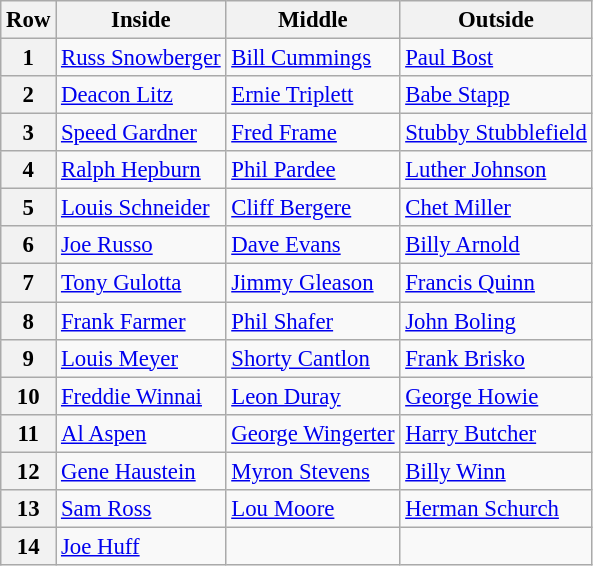<table class="wikitable" style="font-size: 95%;">
<tr>
<th>Row</th>
<th>Inside</th>
<th>Middle</th>
<th>Outside</th>
</tr>
<tr>
<th>1</th>
<td> <a href='#'>Russ Snowberger</a></td>
<td> <a href='#'>Bill Cummings</a></td>
<td> <a href='#'>Paul Bost</a> <strong></strong></td>
</tr>
<tr>
<th>2</th>
<td> <a href='#'>Deacon Litz</a></td>
<td> <a href='#'>Ernie Triplett</a></td>
<td> <a href='#'>Babe Stapp</a></td>
</tr>
<tr>
<th>3</th>
<td> <a href='#'>Speed Gardner</a></td>
<td> <a href='#'>Fred Frame</a></td>
<td> <a href='#'>Stubby Stubblefield</a> <strong></strong></td>
</tr>
<tr>
<th>4</th>
<td> <a href='#'>Ralph Hepburn</a></td>
<td> <a href='#'>Phil Pardee</a> <strong></strong></td>
<td> <a href='#'>Luther Johnson</a> <strong></strong></td>
</tr>
<tr>
<th>5</th>
<td> <a href='#'>Louis Schneider</a></td>
<td> <a href='#'>Cliff Bergere</a></td>
<td> <a href='#'>Chet Miller</a></td>
</tr>
<tr>
<th>6</th>
<td> <a href='#'>Joe Russo</a> <strong></strong></td>
<td> <a href='#'>Dave Evans</a></td>
<td> <a href='#'>Billy Arnold</a> <strong></strong></td>
</tr>
<tr>
<th>7</th>
<td> <a href='#'>Tony Gulotta</a></td>
<td> <a href='#'>Jimmy Gleason</a></td>
<td> <a href='#'>Francis Quinn</a> <strong></strong></td>
</tr>
<tr>
<th>8</th>
<td> <a href='#'>Frank Farmer</a></td>
<td> <a href='#'>Phil Shafer</a></td>
<td> <a href='#'>John Boling</a></td>
</tr>
<tr>
<th>9</th>
<td> <a href='#'>Louis Meyer</a> <strong></strong></td>
<td> <a href='#'>Shorty Cantlon</a></td>
<td> <a href='#'>Frank Brisko</a></td>
</tr>
<tr>
<th>10</th>
<td> <a href='#'>Freddie Winnai</a></td>
<td> <a href='#'>Leon Duray</a></td>
<td> <a href='#'>George Howie</a> <strong></strong></td>
</tr>
<tr>
<th>11</th>
<td> <a href='#'>Al Aspen</a> <strong></strong></td>
<td> <a href='#'>George Wingerter</a> <strong></strong></td>
<td> <a href='#'>Harry Butcher</a></td>
</tr>
<tr>
<th>12</th>
<td> <a href='#'>Gene Haustein</a> <strong></strong></td>
<td> <a href='#'>Myron Stevens</a> <strong></strong></td>
<td> <a href='#'>Billy Winn</a> <strong></strong></td>
</tr>
<tr>
<th>13</th>
<td> <a href='#'>Sam Ross</a></td>
<td> <a href='#'>Lou Moore</a></td>
<td> <a href='#'>Herman Schurch</a></td>
</tr>
<tr>
<th>14</th>
<td> <a href='#'>Joe Huff</a></td>
<td> </td>
<td> </td>
</tr>
</table>
